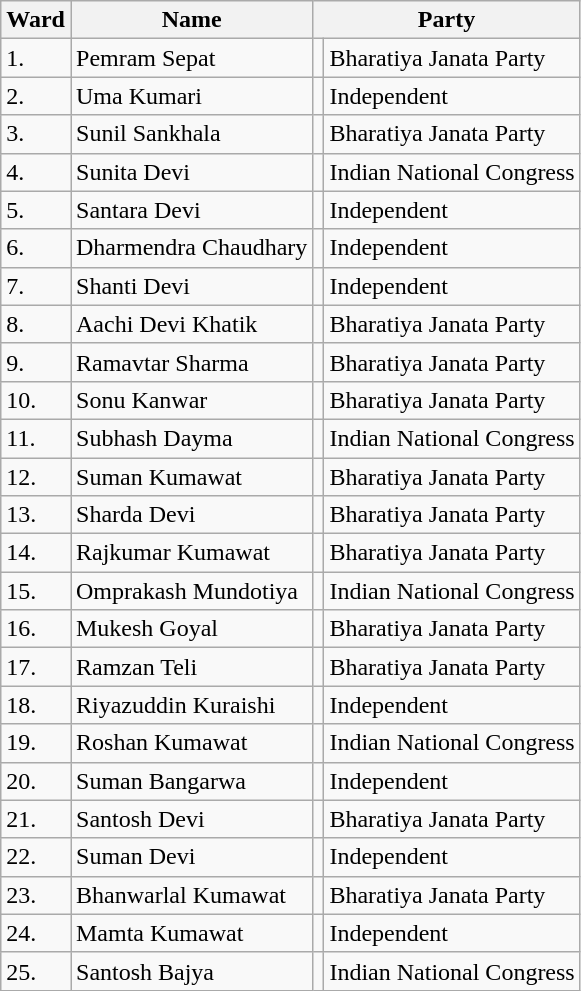<table class="wikitable sortable">
<tr>
<th>Ward</th>
<th>Name</th>
<th colspan="2">Party</th>
</tr>
<tr>
<td>1.</td>
<td>Pemram Sepat</td>
<td></td>
<td>Bharatiya Janata Party</td>
</tr>
<tr>
<td>2.</td>
<td>Uma Kumari</td>
<td></td>
<td>Independent</td>
</tr>
<tr>
<td>3.</td>
<td>Sunil Sankhala</td>
<td></td>
<td>Bharatiya Janata Party</td>
</tr>
<tr>
<td>4.</td>
<td>Sunita Devi</td>
<td></td>
<td>Indian National Congress</td>
</tr>
<tr>
<td>5.</td>
<td>Santara Devi</td>
<td></td>
<td>Independent</td>
</tr>
<tr>
<td>6.</td>
<td>Dharmendra Chaudhary</td>
<td></td>
<td>Independent</td>
</tr>
<tr>
<td>7.</td>
<td>Shanti Devi</td>
<td></td>
<td>Independent</td>
</tr>
<tr>
<td>8.</td>
<td>Aachi Devi Khatik</td>
<td></td>
<td>Bharatiya Janata Party</td>
</tr>
<tr>
<td>9.</td>
<td>Ramavtar Sharma</td>
<td></td>
<td>Bharatiya Janata Party</td>
</tr>
<tr>
<td>10.</td>
<td>Sonu Kanwar</td>
<td></td>
<td>Bharatiya Janata Party</td>
</tr>
<tr>
<td>11.</td>
<td>Subhash Dayma</td>
<td></td>
<td>Indian National Congress</td>
</tr>
<tr>
<td>12.</td>
<td>Suman Kumawat</td>
<td></td>
<td>Bharatiya Janata Party</td>
</tr>
<tr>
<td>13.</td>
<td>Sharda Devi</td>
<td></td>
<td>Bharatiya Janata Party</td>
</tr>
<tr>
<td>14.</td>
<td>Rajkumar Kumawat</td>
<td></td>
<td>Bharatiya Janata Party</td>
</tr>
<tr>
<td>15.</td>
<td>Omprakash Mundotiya</td>
<td></td>
<td>Indian National Congress</td>
</tr>
<tr>
<td>16.</td>
<td>Mukesh Goyal</td>
<td></td>
<td>Bharatiya Janata Party</td>
</tr>
<tr>
<td>17.</td>
<td>Ramzan Teli</td>
<td></td>
<td>Bharatiya Janata Party</td>
</tr>
<tr>
<td>18.</td>
<td>Riyazuddin Kuraishi</td>
<td></td>
<td>Independent</td>
</tr>
<tr>
<td>19.</td>
<td>Roshan Kumawat</td>
<td></td>
<td>Indian National Congress</td>
</tr>
<tr>
<td>20.</td>
<td>Suman Bangarwa</td>
<td></td>
<td>Independent</td>
</tr>
<tr>
<td>21.</td>
<td>Santosh Devi</td>
<td></td>
<td>Bharatiya Janata Party</td>
</tr>
<tr>
<td>22.</td>
<td>Suman Devi</td>
<td></td>
<td>Independent</td>
</tr>
<tr>
<td>23.</td>
<td>Bhanwarlal Kumawat</td>
<td></td>
<td>Bharatiya Janata Party</td>
</tr>
<tr>
<td>24.</td>
<td>Mamta Kumawat</td>
<td></td>
<td>Independent</td>
</tr>
<tr>
<td>25.</td>
<td>Santosh Bajya</td>
<td></td>
<td>Indian National Congress</td>
</tr>
</table>
